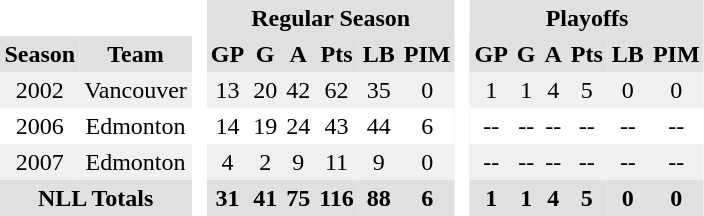<table BORDER="0" CELLPADDING="3" CELLSPACING="0">
<tr ALIGN="center" bgcolor="#e0e0e0">
<th colspan="2" bgcolor="#ffffff"> </th>
<th rowspan="99" bgcolor="#ffffff"> </th>
<th colspan="6">Regular Season</th>
<th rowspan="99" bgcolor="#ffffff"> </th>
<th colspan="6">Playoffs</th>
</tr>
<tr ALIGN="center" bgcolor="#e0e0e0">
<th>Season</th>
<th>Team</th>
<th>GP</th>
<th>G</th>
<th>A</th>
<th>Pts</th>
<th>LB</th>
<th>PIM</th>
<th>GP</th>
<th>G</th>
<th>A</th>
<th>Pts</th>
<th>LB</th>
<th>PIM</th>
</tr>
<tr ALIGN="center" bgcolor="#f0f0f0">
<td>2002</td>
<td>Vancouver</td>
<td>13</td>
<td>20</td>
<td>42</td>
<td>62</td>
<td>35</td>
<td>0</td>
<td>1</td>
<td>1</td>
<td>4</td>
<td>5</td>
<td>0</td>
<td>0</td>
</tr>
<tr ALIGN="center">
<td>2006</td>
<td>Edmonton</td>
<td>14</td>
<td>19</td>
<td>24</td>
<td>43</td>
<td>44</td>
<td>6</td>
<td>--</td>
<td>--</td>
<td>--</td>
<td>--</td>
<td>--</td>
<td>--</td>
</tr>
<tr ALIGN="center" bgcolor="#f0f0f0">
<td>2007</td>
<td>Edmonton</td>
<td>4</td>
<td>2</td>
<td>9</td>
<td>11</td>
<td>9</td>
<td>0</td>
<td>--</td>
<td>--</td>
<td>--</td>
<td>--</td>
<td>--</td>
<td>--</td>
</tr>
<tr ALIGN="center" bgcolor="#e0e0e0">
<th colspan="2">NLL Totals</th>
<th>31</th>
<th>41</th>
<th>75</th>
<th>116</th>
<th>88</th>
<th>6</th>
<th>1</th>
<th>1</th>
<th>4</th>
<th>5</th>
<th>0</th>
<th>0</th>
</tr>
</table>
